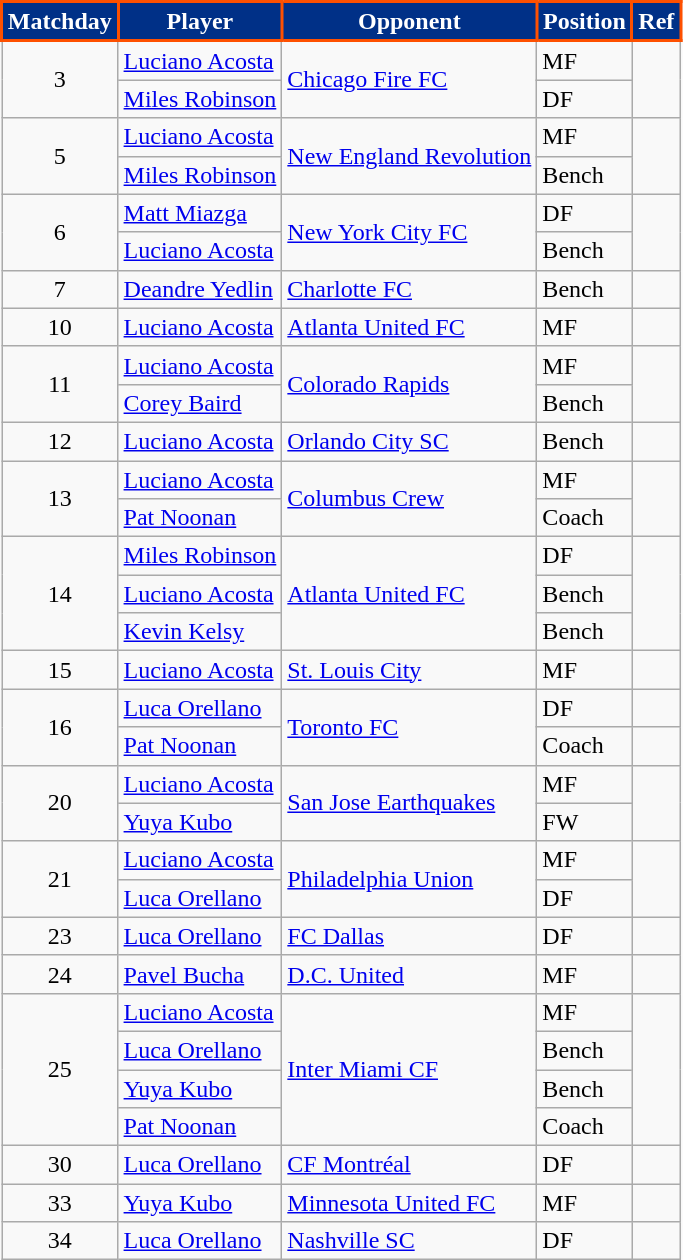<table class=wikitable>
<tr>
<th style="background:#003087; color:#FFFFFF; border:2px solid #FE5000;" scope="col">Matchday</th>
<th style="background:#003087; color:#FFFFFF; border:2px solid #FE5000;" scope="col">Player</th>
<th style="background:#003087; color:#FFFFFF; border:2px solid #FE5000;" scope="col">Opponent</th>
<th style="background:#003087; color:#FFFFFF; border:2px solid #FE5000;" scope="col">Position</th>
<th style="background:#003087; color:#FFFFFF; border:2px solid #FE5000;" scope="col">Ref</th>
</tr>
<tr>
<td align=center rowspan="2">3</td>
<td> <a href='#'>Luciano Acosta</a></td>
<td rowspan="2"><a href='#'>Chicago Fire FC</a></td>
<td>MF</td>
<td rowspan="2"></td>
</tr>
<tr>
<td> <a href='#'>Miles Robinson</a></td>
<td>DF</td>
</tr>
<tr>
<td align=center rowspan="2">5</td>
<td> <a href='#'>Luciano Acosta</a></td>
<td rowspan="2"><a href='#'>New England Revolution</a></td>
<td>MF</td>
<td rowspan="2"></td>
</tr>
<tr>
<td> <a href='#'>Miles Robinson</a></td>
<td>Bench</td>
</tr>
<tr>
<td align=center rowspan="2">6</td>
<td> <a href='#'>Matt Miazga</a></td>
<td rowspan="2"><a href='#'>New York City FC</a></td>
<td>DF</td>
<td rowspan="2"></td>
</tr>
<tr>
<td> <a href='#'>Luciano Acosta</a></td>
<td>Bench</td>
</tr>
<tr>
<td align="center">7</td>
<td> <a href='#'>Deandre Yedlin</a></td>
<td><a href='#'>Charlotte FC</a></td>
<td>Bench</td>
<td></td>
</tr>
<tr>
<td align="center">10</td>
<td> <a href='#'>Luciano Acosta</a></td>
<td><a href='#'>Atlanta United FC</a></td>
<td>MF</td>
<td></td>
</tr>
<tr>
<td rowspan="2" align="center">11</td>
<td> <a href='#'>Luciano Acosta</a></td>
<td rowspan="2"><a href='#'>Colorado Rapids</a></td>
<td>MF</td>
<td rowspan="2"></td>
</tr>
<tr>
<td> <a href='#'>Corey Baird</a></td>
<td>Bench</td>
</tr>
<tr>
<td align="center">12</td>
<td> <a href='#'>Luciano Acosta</a></td>
<td><a href='#'>Orlando City SC</a></td>
<td>Bench</td>
<td></td>
</tr>
<tr>
<td align="center" rowspan="2">13</td>
<td> <a href='#'>Luciano Acosta</a></td>
<td rowspan="2"><a href='#'>Columbus Crew</a></td>
<td>MF</td>
<td rowspan="2"></td>
</tr>
<tr>
<td> <a href='#'>Pat Noonan</a></td>
<td>Coach</td>
</tr>
<tr>
<td align="center" rowspan="3">14</td>
<td> <a href='#'>Miles Robinson</a></td>
<td rowspan="3"><a href='#'>Atlanta United FC</a></td>
<td>DF</td>
<td rowspan="3"></td>
</tr>
<tr>
<td> <a href='#'>Luciano Acosta</a></td>
<td>Bench</td>
</tr>
<tr>
<td> <a href='#'>Kevin Kelsy</a></td>
<td>Bench</td>
</tr>
<tr>
<td align="center">15</td>
<td> <a href='#'>Luciano Acosta</a></td>
<td><a href='#'>St. Louis City</a></td>
<td>MF</td>
<td></td>
</tr>
<tr>
<td align="center" rowspan="2">16</td>
<td> <a href='#'>Luca Orellano</a></td>
<td rowspan="2"><a href='#'>Toronto FC</a></td>
<td>DF</td>
<td></td>
</tr>
<tr>
<td> <a href='#'>Pat Noonan</a></td>
<td>Coach</td>
<td></td>
</tr>
<tr>
<td align="center" rowspan="2">20</td>
<td> <a href='#'>Luciano Acosta</a></td>
<td rowspan="2"><a href='#'>San Jose Earthquakes</a></td>
<td>MF</td>
<td rowspan="2"></td>
</tr>
<tr>
<td> <a href='#'>Yuya Kubo</a></td>
<td>FW</td>
</tr>
<tr>
<td align="center" rowspan="2">21</td>
<td> <a href='#'>Luciano Acosta</a></td>
<td rowspan="2"><a href='#'>Philadelphia Union</a></td>
<td>MF</td>
<td rowspan="2"></td>
</tr>
<tr>
<td> <a href='#'>Luca Orellano</a></td>
<td>DF</td>
</tr>
<tr>
<td align="center">23</td>
<td> <a href='#'>Luca Orellano</a></td>
<td><a href='#'>FC Dallas</a></td>
<td>DF</td>
<td></td>
</tr>
<tr>
<td align="center">24</td>
<td> <a href='#'>Pavel Bucha</a></td>
<td><a href='#'>D.C. United</a></td>
<td>MF</td>
<td></td>
</tr>
<tr>
<td align="center" rowspan="4">25</td>
<td> <a href='#'>Luciano Acosta</a></td>
<td rowspan="4"><a href='#'>Inter Miami CF</a></td>
<td>MF</td>
<td rowspan="4"></td>
</tr>
<tr>
<td> <a href='#'>Luca Orellano</a></td>
<td>Bench</td>
</tr>
<tr>
<td> <a href='#'>Yuya Kubo</a></td>
<td>Bench</td>
</tr>
<tr>
<td> <a href='#'>Pat Noonan</a></td>
<td>Coach</td>
</tr>
<tr>
<td align="center">30</td>
<td> <a href='#'>Luca Orellano</a></td>
<td><a href='#'>CF Montréal</a></td>
<td>DF</td>
<td></td>
</tr>
<tr>
<td align="center">33</td>
<td> <a href='#'>Yuya Kubo</a></td>
<td><a href='#'>Minnesota United FC</a></td>
<td>MF</td>
<td></td>
</tr>
<tr>
<td align="center">34</td>
<td> <a href='#'>Luca Orellano</a></td>
<td><a href='#'>Nashville SC</a></td>
<td>DF</td>
<td></td>
</tr>
</table>
